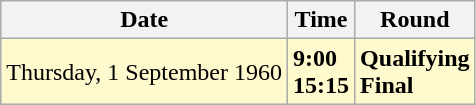<table class="wikitable">
<tr>
<th>Date</th>
<th>Time</th>
<th>Round</th>
</tr>
<tr style=background:lemonchiffon>
<td>Thursday, 1 September 1960</td>
<td><strong>9:00</strong><br><strong>15:15</strong></td>
<td><strong>Qualifying</strong><br><strong>Final</strong></td>
</tr>
</table>
